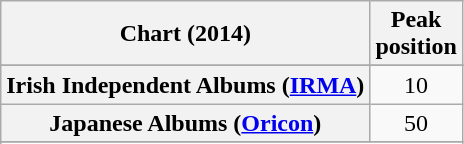<table class="wikitable sortable plainrowheaders" style="text-align:center">
<tr>
<th scope="col">Chart (2014)</th>
<th scope="col">Peak<br>position</th>
</tr>
<tr>
</tr>
<tr>
</tr>
<tr>
</tr>
<tr>
</tr>
<tr>
</tr>
<tr>
</tr>
<tr>
</tr>
<tr>
</tr>
<tr>
</tr>
<tr>
</tr>
<tr>
<th scope="row">Irish Independent Albums (<a href='#'>IRMA</a>)</th>
<td>10</td>
</tr>
<tr>
<th scope="row">Japanese Albums (<a href='#'>Oricon</a>)</th>
<td>50</td>
</tr>
<tr>
</tr>
<tr>
</tr>
<tr>
</tr>
<tr>
</tr>
<tr>
</tr>
<tr>
</tr>
<tr>
</tr>
<tr>
</tr>
<tr>
</tr>
<tr>
</tr>
<tr>
</tr>
</table>
